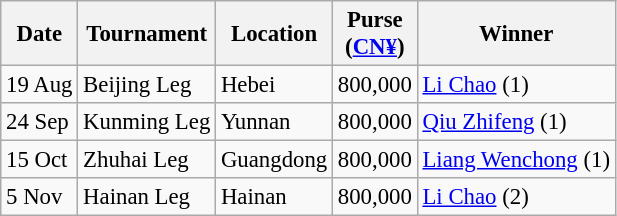<table class="wikitable" style="font-size:95%">
<tr>
<th>Date</th>
<th>Tournament</th>
<th>Location</th>
<th>Purse<br>(<a href='#'>CN¥</a>)</th>
<th>Winner</th>
</tr>
<tr>
<td>19 Aug</td>
<td>Beijing Leg</td>
<td>Hebei</td>
<td align=right>800,000</td>
<td> <a href='#'>Li Chao</a> (1)</td>
</tr>
<tr>
<td>24 Sep</td>
<td>Kunming Leg</td>
<td>Yunnan</td>
<td align=right>800,000</td>
<td> <a href='#'>Qiu Zhifeng</a> (1)</td>
</tr>
<tr>
<td>15 Oct</td>
<td>Zhuhai Leg</td>
<td>Guangdong</td>
<td align=right>800,000</td>
<td> <a href='#'>Liang Wenchong</a> (1)</td>
</tr>
<tr>
<td>5 Nov</td>
<td>Hainan Leg</td>
<td>Hainan</td>
<td align=right>800,000</td>
<td> <a href='#'>Li Chao</a> (2)</td>
</tr>
</table>
